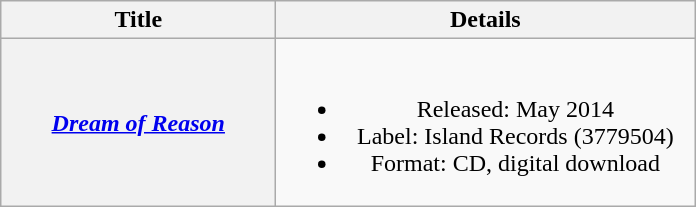<table class="wikitable plainrowheaders" style="text-align:center;" border="1">
<tr>
<th scope="col" style="width:11em;">Title</th>
<th scope="col" style="width:17em;">Details</th>
</tr>
<tr>
<th scope="row"><em><a href='#'>Dream of Reason</a></em></th>
<td><br><ul><li>Released: May 2014</li><li>Label: Island Records (3779504)</li><li>Format: CD, digital download</li></ul></td>
</tr>
</table>
